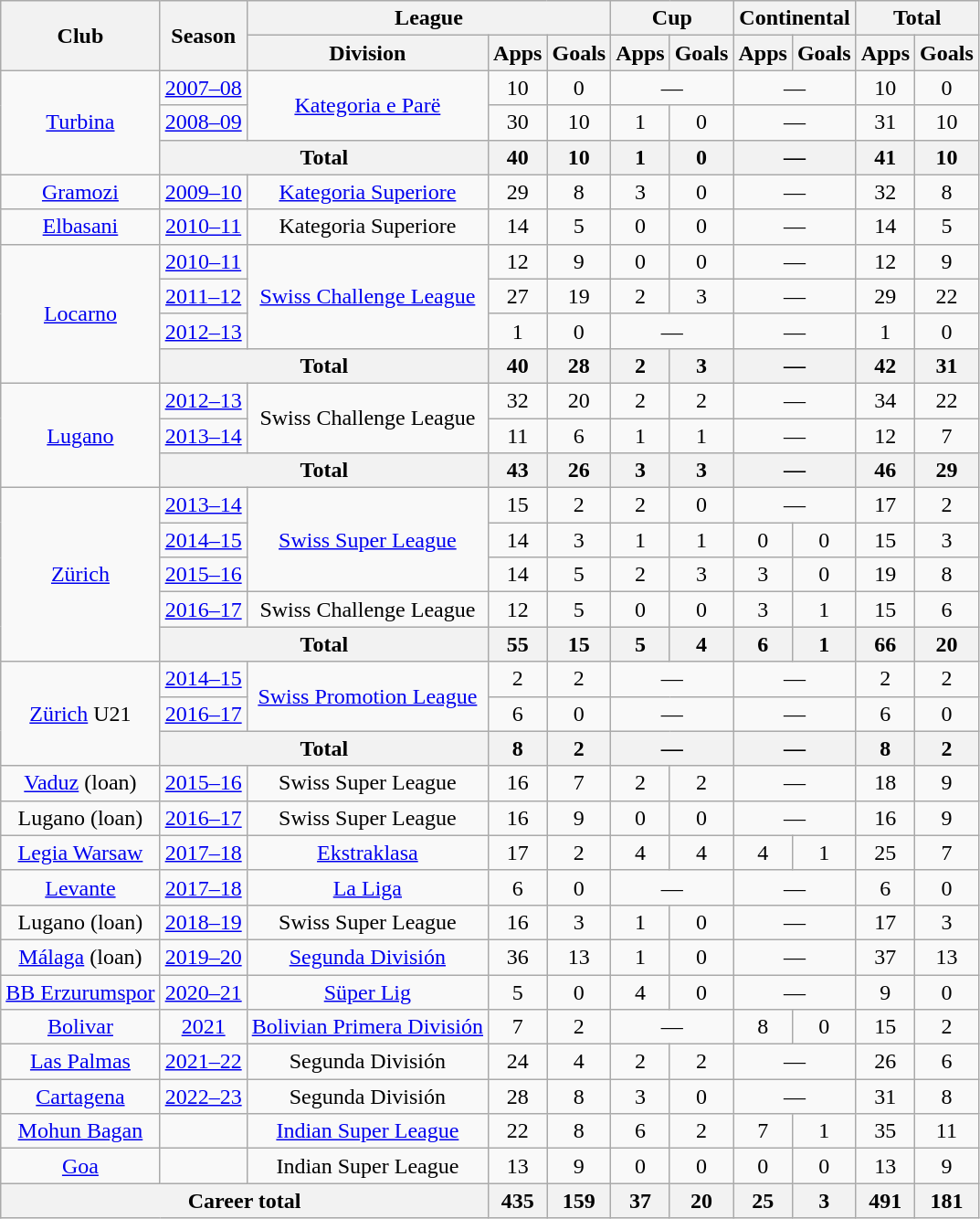<table class="wikitable" style="text-align:center">
<tr>
<th rowspan="2">Club</th>
<th rowspan="2">Season</th>
<th colspan="3">League</th>
<th colspan="2">Cup</th>
<th colspan="2">Continental</th>
<th colspan="2">Total</th>
</tr>
<tr>
<th>Division</th>
<th>Apps</th>
<th>Goals</th>
<th>Apps</th>
<th>Goals</th>
<th>Apps</th>
<th>Goals</th>
<th>Apps</th>
<th>Goals</th>
</tr>
<tr>
<td rowspan="3"><a href='#'>Turbina</a></td>
<td><a href='#'>2007–08</a></td>
<td rowspan="2"><a href='#'>Kategoria e Parë</a></td>
<td>10</td>
<td>0</td>
<td colspan="2">—</td>
<td colspan="2">—</td>
<td>10</td>
<td>0</td>
</tr>
<tr>
<td><a href='#'>2008–09</a></td>
<td>30</td>
<td>10</td>
<td>1</td>
<td>0</td>
<td colspan="2">—</td>
<td>31</td>
<td>10</td>
</tr>
<tr>
<th colspan="2">Total</th>
<th>40</th>
<th>10</th>
<th>1</th>
<th>0</th>
<th colspan="2">—</th>
<th>41</th>
<th>10</th>
</tr>
<tr>
<td><a href='#'>Gramozi</a></td>
<td><a href='#'>2009–10</a></td>
<td><a href='#'>Kategoria Superiore</a></td>
<td>29</td>
<td>8</td>
<td>3</td>
<td>0</td>
<td colspan="2">—</td>
<td>32</td>
<td>8</td>
</tr>
<tr>
<td><a href='#'>Elbasani</a></td>
<td><a href='#'>2010–11</a></td>
<td>Kategoria Superiore</td>
<td>14</td>
<td>5</td>
<td>0</td>
<td>0</td>
<td colspan="2">—</td>
<td>14</td>
<td>5</td>
</tr>
<tr>
<td rowspan="4"><a href='#'>Locarno</a></td>
<td><a href='#'>2010–11</a></td>
<td rowspan="3"><a href='#'>Swiss Challenge League</a></td>
<td>12</td>
<td>9</td>
<td>0</td>
<td>0</td>
<td colspan="2">—</td>
<td>12</td>
<td>9</td>
</tr>
<tr>
<td><a href='#'>2011–12</a></td>
<td>27</td>
<td>19</td>
<td>2</td>
<td>3</td>
<td colspan="2">—</td>
<td>29</td>
<td>22</td>
</tr>
<tr>
<td><a href='#'>2012–13</a></td>
<td>1</td>
<td>0</td>
<td colspan="2">—</td>
<td colspan="2">—</td>
<td>1</td>
<td>0</td>
</tr>
<tr>
<th colspan="2">Total</th>
<th>40</th>
<th>28</th>
<th>2</th>
<th>3</th>
<th colspan="2">—</th>
<th>42</th>
<th>31</th>
</tr>
<tr>
<td rowspan="3"><a href='#'>Lugano</a></td>
<td><a href='#'>2012–13</a></td>
<td rowspan="2">Swiss Challenge League</td>
<td>32</td>
<td>20</td>
<td>2</td>
<td>2</td>
<td colspan="2">—</td>
<td>34</td>
<td>22</td>
</tr>
<tr>
<td><a href='#'>2013–14</a></td>
<td>11</td>
<td>6</td>
<td>1</td>
<td>1</td>
<td colspan="2">—</td>
<td>12</td>
<td>7</td>
</tr>
<tr>
<th colspan="2">Total</th>
<th>43</th>
<th>26</th>
<th>3</th>
<th>3</th>
<th colspan="2">—</th>
<th>46</th>
<th>29</th>
</tr>
<tr>
<td rowspan="5"><a href='#'>Zürich</a></td>
<td><a href='#'>2013–14</a></td>
<td rowspan="3"><a href='#'>Swiss Super League</a></td>
<td>15</td>
<td>2</td>
<td>2</td>
<td>0</td>
<td colspan="2">—</td>
<td>17</td>
<td>2</td>
</tr>
<tr>
<td><a href='#'>2014–15</a></td>
<td>14</td>
<td>3</td>
<td>1</td>
<td>1</td>
<td>0</td>
<td>0</td>
<td>15</td>
<td>3</td>
</tr>
<tr>
<td><a href='#'>2015–16</a></td>
<td>14</td>
<td>5</td>
<td>2</td>
<td>3</td>
<td>3</td>
<td>0</td>
<td>19</td>
<td>8</td>
</tr>
<tr>
<td><a href='#'>2016–17</a></td>
<td>Swiss Challenge League</td>
<td>12</td>
<td>5</td>
<td>0</td>
<td>0</td>
<td>3</td>
<td>1</td>
<td>15</td>
<td>6</td>
</tr>
<tr>
<th colspan="2">Total</th>
<th>55</th>
<th>15</th>
<th>5</th>
<th>4</th>
<th>6</th>
<th>1</th>
<th>66</th>
<th>20</th>
</tr>
<tr>
<td rowspan="3"><a href='#'>Zürich</a> U21</td>
<td><a href='#'>2014–15</a></td>
<td rowspan="2"><a href='#'>Swiss Promotion League</a></td>
<td>2</td>
<td>2</td>
<td colspan="2">—</td>
<td colspan="2">—</td>
<td>2</td>
<td>2</td>
</tr>
<tr>
<td><a href='#'>2016–17</a></td>
<td>6</td>
<td>0</td>
<td colspan="2">—</td>
<td colspan="2">—</td>
<td>6</td>
<td>0</td>
</tr>
<tr>
<th colspan="2">Total</th>
<th>8</th>
<th>2</th>
<th colspan="2">—</th>
<th colspan="2">—</th>
<th>8</th>
<th>2</th>
</tr>
<tr>
<td><a href='#'>Vaduz</a> (loan)</td>
<td><a href='#'>2015–16</a></td>
<td>Swiss Super League</td>
<td>16</td>
<td>7</td>
<td>2</td>
<td>2</td>
<td colspan="2">—</td>
<td>18</td>
<td>9</td>
</tr>
<tr>
<td>Lugano (loan)</td>
<td><a href='#'>2016–17</a></td>
<td>Swiss Super League</td>
<td>16</td>
<td>9</td>
<td>0</td>
<td>0</td>
<td colspan="2">—</td>
<td>16</td>
<td>9</td>
</tr>
<tr>
<td><a href='#'>Legia Warsaw</a></td>
<td><a href='#'>2017–18</a></td>
<td><a href='#'>Ekstraklasa</a></td>
<td>17</td>
<td>2</td>
<td>4</td>
<td>4</td>
<td>4</td>
<td>1</td>
<td>25</td>
<td>7</td>
</tr>
<tr>
<td><a href='#'>Levante</a></td>
<td><a href='#'>2017–18</a></td>
<td><a href='#'>La Liga</a></td>
<td>6</td>
<td>0</td>
<td colspan="2">—</td>
<td colspan="2">—</td>
<td>6</td>
<td>0</td>
</tr>
<tr>
<td>Lugano (loan)</td>
<td><a href='#'>2018–19</a></td>
<td>Swiss Super League</td>
<td>16</td>
<td>3</td>
<td>1</td>
<td>0</td>
<td colspan="2">—</td>
<td>17</td>
<td>3</td>
</tr>
<tr>
<td><a href='#'>Málaga</a> (loan)</td>
<td><a href='#'>2019–20</a></td>
<td><a href='#'>Segunda División</a></td>
<td>36</td>
<td>13</td>
<td>1</td>
<td>0</td>
<td colspan="2">—</td>
<td>37</td>
<td>13</td>
</tr>
<tr>
<td><a href='#'>BB Erzurumspor</a></td>
<td><a href='#'>2020–21</a></td>
<td><a href='#'>Süper Lig</a></td>
<td>5</td>
<td>0</td>
<td>4</td>
<td>0</td>
<td colspan="2">—</td>
<td>9</td>
<td>0</td>
</tr>
<tr>
<td><a href='#'>Bolivar</a></td>
<td><a href='#'>2021</a></td>
<td><a href='#'>Bolivian Primera División</a></td>
<td>7</td>
<td>2</td>
<td colspan="2">—</td>
<td>8</td>
<td>0</td>
<td>15</td>
<td>2</td>
</tr>
<tr>
<td><a href='#'>Las Palmas</a></td>
<td><a href='#'>2021–22</a></td>
<td>Segunda División</td>
<td>24</td>
<td>4</td>
<td>2</td>
<td>2</td>
<td colspan="2">—</td>
<td>26</td>
<td>6</td>
</tr>
<tr>
<td><a href='#'>Cartagena</a></td>
<td><a href='#'>2022–23</a></td>
<td>Segunda División</td>
<td>28</td>
<td>8</td>
<td>3</td>
<td>0</td>
<td colspan="2">—</td>
<td>31</td>
<td>8</td>
</tr>
<tr>
<td><a href='#'>Mohun Bagan</a></td>
<td></td>
<td><a href='#'>Indian Super League</a></td>
<td>22</td>
<td>8</td>
<td>6</td>
<td>2</td>
<td>7</td>
<td>1</td>
<td>35</td>
<td>11</td>
</tr>
<tr>
<td><a href='#'>Goa</a></td>
<td></td>
<td>Indian Super League</td>
<td>13</td>
<td>9</td>
<td>0</td>
<td>0</td>
<td>0</td>
<td>0</td>
<td>13</td>
<td>9</td>
</tr>
<tr>
<th colspan="3">Career total</th>
<th>435</th>
<th>159</th>
<th>37</th>
<th>20</th>
<th>25</th>
<th>3</th>
<th>491</th>
<th>181</th>
</tr>
</table>
